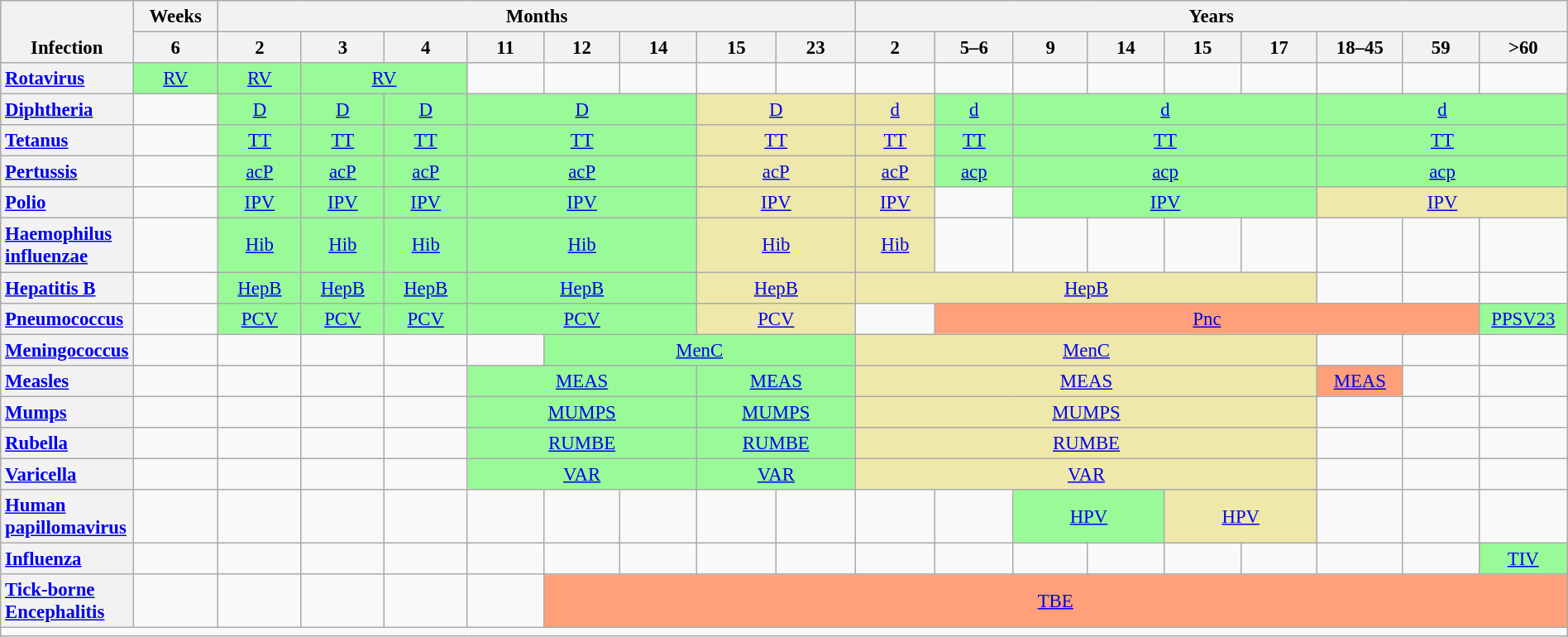<table class="wikitable" style="margin: auto; font-size: 95%; text-align: center">
<tr>
<th rowspan="2" valign="bottom" scope="col">Infection</th>
<th scope="col">Weeks</th>
<th colspan="8" scope="col">Months</th>
<th colspan="9" scope="col">Years</th>
</tr>
<tr>
<th style="width: 4.5em;" scope="col">6</th>
<th style="width: 4.5em;" scope="col">2</th>
<th style="width: 4.5em;" scope="col">3</th>
<th style="width: 4.5em;" scope="col">4</th>
<th style="width: 4.5em;" scope="col">11</th>
<th style="width: 4.5em;" scope="col">12</th>
<th style="width: 4.5em;" scope="col">14</th>
<th style="width: 4.5em;" scope="col">15</th>
<th style="width: 4.5em;" scope="col">23</th>
<th style="width: 4.5em;" scope="col">2</th>
<th style="width: 4.5em;" scope="col">5–6</th>
<th style="width: 4.5em;" scope="col">9</th>
<th style="width: 4.5em;" scope="col">14</th>
<th style="width: 4.5em;" scope="col">15</th>
<th style="width: 4.5em;" scope="col">17</th>
<th style="width: 4.5em;" scope="col">18–45</th>
<th style="width: 4.5em;" scope="col">59</th>
<th style="width: 4.5em;" scope="col">>60</th>
</tr>
<tr>
<th style="text-align: left;" scope="row"><a href='#'>Rotavirus</a></th>
<td style="background-color: PaleGreen;"><a href='#'>RV</a></td>
<td style="background-color: PaleGreen;"><a href='#'>RV</a></td>
<td colspan="2" style="background-color: PaleGreen;"><a href='#'>RV</a></td>
<td></td>
<td></td>
<td></td>
<td></td>
<td></td>
<td></td>
<td></td>
<td></td>
<td></td>
<td></td>
<td></td>
<td></td>
<td></td>
<td></td>
</tr>
<tr>
<th style="text-align: left;" scope="row"><a href='#'>Diphtheria</a></th>
<td></td>
<td style="background-color: PaleGreen;"><a href='#'>D</a></td>
<td style="background-color: PaleGreen;"><a href='#'>D</a></td>
<td style="background-color: PaleGreen;"><a href='#'>D</a></td>
<td colspan="3" style="background-color: PaleGreen;"><a href='#'>D</a></td>
<td colspan="2" style="background-color: PaleGoldenrod;"><a href='#'>D</a></td>
<td style="background-color: PaleGoldenrod;"><a href='#'>d</a></td>
<td style="background-color: PaleGreen;"><a href='#'>d</a></td>
<td colspan="4" style="background-color: PaleGreen;"><a href='#'>d</a></td>
<td colspan="3" style="background-color: PaleGreen;"><a href='#'>d</a></td>
</tr>
<tr>
<th style="text-align: left;" scope="row"><a href='#'>Tetanus</a></th>
<td></td>
<td style="background-color: PaleGreen;"><a href='#'>TT</a></td>
<td style="background-color: PaleGreen;"><a href='#'>TT</a></td>
<td style="background-color: PaleGreen;"><a href='#'>TT</a></td>
<td colspan="3" style="background-color: PaleGreen;"><a href='#'>TT</a></td>
<td colspan="2" style="background-color: PaleGoldenrod;"><a href='#'>TT</a></td>
<td style="background-color: PaleGoldenrod;"><a href='#'>TT</a></td>
<td style="background-color: PaleGreen;"><a href='#'>TT</a></td>
<td colspan="4" style="background-color: PaleGreen;"><a href='#'>TT</a></td>
<td colspan="3" style="background-color: PaleGreen;"><a href='#'>TT</a></td>
</tr>
<tr>
<th style="text-align: left;" scope="row"><a href='#'>Pertussis</a></th>
<td></td>
<td style="background-color: PaleGreen;"><a href='#'>acP</a></td>
<td style="background-color: PaleGreen;"><a href='#'>acP</a></td>
<td style="background-color: PaleGreen;"><a href='#'>acP</a></td>
<td colspan="3" style="background-color: PaleGreen;"><a href='#'>acP</a></td>
<td colspan="2" style="background-color: PaleGoldenrod;"><a href='#'>acP</a></td>
<td style="background-color: PaleGoldenrod;"><a href='#'>acP</a></td>
<td style="background-color: PaleGreen;"><a href='#'>acp</a></td>
<td colspan="4" style="background-color: PaleGreen;"><a href='#'>acp</a></td>
<td colspan="3" style="background-color: PaleGreen;"><a href='#'>acp</a></td>
</tr>
<tr>
<th style="text-align: left;" scope="row"><a href='#'>Polio</a></th>
<td></td>
<td style="background-color: PaleGreen;"><a href='#'>IPV</a></td>
<td style="background-color: PaleGreen;"><a href='#'>IPV</a></td>
<td style="background-color: PaleGreen;"><a href='#'>IPV</a></td>
<td colspan="3" style="background-color: PaleGreen;"><a href='#'>IPV</a></td>
<td colspan="2" style="background-color: PaleGoldenrod;"><a href='#'>IPV</a></td>
<td style="background-color: PaleGoldenrod;"><a href='#'>IPV</a></td>
<td></td>
<td colspan="4" style="background-color: PaleGreen;"><a href='#'>IPV</a></td>
<td colspan="3" style="background-color: PaleGoldenrod;"><a href='#'>IPV</a></td>
</tr>
<tr>
<th style="text-align: left;" scope="row"><a href='#'>Haemophilus influenzae</a></th>
<td></td>
<td style="background-color: PaleGreen;"><a href='#'>Hib</a></td>
<td style="background-color: PaleGreen;"><a href='#'>Hib</a></td>
<td style="background-color: PaleGreen;"><a href='#'>Hib</a></td>
<td colspan="3" style="background-color: PaleGreen;"><a href='#'>Hib</a></td>
<td colspan="2" style="background-color: PaleGoldenrod;"><a href='#'>Hib</a></td>
<td style="background-color: PaleGoldenrod;"><a href='#'>Hib</a></td>
<td></td>
<td></td>
<td></td>
<td></td>
<td></td>
<td></td>
<td></td>
<td></td>
</tr>
<tr>
<th style="text-align: left;" scope="row"><a href='#'>Hepatitis B</a></th>
<td></td>
<td style="background-color: PaleGreen;"><a href='#'>HepB</a></td>
<td style="background-color: PaleGreen;"><a href='#'>HepB</a></td>
<td style="background-color: PaleGreen;"><a href='#'>HepB</a></td>
<td colspan="3" style="background-color: PaleGreen;"><a href='#'>HepB</a></td>
<td colspan="2" style="background-color: PaleGoldenrod;"><a href='#'>HepB</a></td>
<td colspan="6" style="background-color: PaleGoldenrod;"><a href='#'>HepB</a></td>
<td></td>
<td></td>
<td></td>
</tr>
<tr>
<th style="text-align: left;" scope="row"><a href='#'>Pneumococcus</a></th>
<td></td>
<td style="background-color: PaleGreen;"><a href='#'>PCV</a></td>
<td style="background-color: PaleGreen;"><a href='#'>PCV</a></td>
<td style="background-color: PaleGreen;"><a href='#'>PCV</a></td>
<td colspan="3" style="background-color: PaleGreen;"><a href='#'>PCV</a></td>
<td colspan="2" style="background-color: PaleGoldenrod;"><a href='#'>PCV</a></td>
<td></td>
<td colspan="7" style="background-color: LightSalmon;"><a href='#'>Pnc</a></td>
<td style="background-color: PaleGreen;"><a href='#'>PPSV23</a></td>
</tr>
<tr>
<th style="text-align: left;" scope="row"><a href='#'>Meningococcus</a></th>
<td></td>
<td></td>
<td></td>
<td></td>
<td></td>
<td colspan="4" style="background-color: PaleGreen;"><a href='#'>MenC</a></td>
<td colspan="6" style="background-color: PaleGoldenrod;"><a href='#'>MenC</a></td>
<td></td>
<td></td>
<td></td>
</tr>
<tr>
<th style="text-align: left;" scope="row"><a href='#'>Measles</a></th>
<td></td>
<td></td>
<td></td>
<td></td>
<td colspan="3" style="background-color: PaleGreen;"><a href='#'>MEAS</a></td>
<td colspan="2" style="background-color: PaleGreen;"><a href='#'>MEAS</a></td>
<td colspan="6" style="background-color: PaleGoldenrod;"><a href='#'>MEAS</a></td>
<td style="background-color: LightSalmon;"><a href='#'>MEAS</a></td>
<td></td>
<td></td>
</tr>
<tr>
<th style="text-align: left;" scope="row"><a href='#'>Mumps</a></th>
<td></td>
<td></td>
<td></td>
<td></td>
<td colspan="3" style="background-color: PaleGreen;"><a href='#'>MUMPS</a></td>
<td colspan="2" style="background-color: PaleGreen;"><a href='#'>MUMPS</a></td>
<td colspan="6" style="background-color: PaleGoldenrod;"><a href='#'>MUMPS</a></td>
<td></td>
<td></td>
<td></td>
</tr>
<tr>
<th style="text-align: left;" scope="row"><a href='#'>Rubella</a></th>
<td></td>
<td></td>
<td></td>
<td></td>
<td colspan="3" style="background-color: PaleGreen;"><a href='#'>RUMBE</a></td>
<td colspan="2" style="background-color: PaleGreen;"><a href='#'>RUMBE</a></td>
<td colspan="6" style="background-color: PaleGoldenrod;"><a href='#'>RUMBE</a></td>
<td></td>
<td></td>
<td></td>
</tr>
<tr>
<th style="text-align: left;" scope="row"><a href='#'>Varicella</a></th>
<td></td>
<td></td>
<td></td>
<td></td>
<td colspan="3" style="background-color: PaleGreen;"><a href='#'>VAR</a></td>
<td colspan="2" style="background-color: PaleGreen;"><a href='#'>VAR</a></td>
<td colspan="6" style="background-color: PaleGoldenrod;"><a href='#'>VAR</a></td>
<td></td>
<td></td>
<td></td>
</tr>
<tr>
<th style="text-align: left;" scope="row"><a href='#'>Human papillomavirus</a></th>
<td></td>
<td></td>
<td></td>
<td></td>
<td></td>
<td></td>
<td></td>
<td></td>
<td></td>
<td></td>
<td></td>
<td colspan="2" style="background-color: PaleGreen;"><a href='#'>HPV</a></td>
<td colspan="2" style="background-color: PaleGoldenrod;"><a href='#'>HPV</a></td>
<td></td>
<td></td>
<td></td>
</tr>
<tr>
<th style="text-align: left;" scope="row"><a href='#'>Influenza</a></th>
<td></td>
<td></td>
<td></td>
<td></td>
<td></td>
<td></td>
<td></td>
<td></td>
<td></td>
<td></td>
<td></td>
<td></td>
<td></td>
<td></td>
<td></td>
<td></td>
<td></td>
<td style="background-color: PaleGreen;"><a href='#'>TIV</a></td>
</tr>
<tr>
<th style="text-align: left;" scope="row"><a href='#'>Tick-borne Encephalitis</a></th>
<td></td>
<td></td>
<td></td>
<td></td>
<td></td>
<td colspan="13" style="background-color: LightSalmon;"><a href='#'>TBE</a></td>
</tr>
<tr>
<td colspan="19">  </td>
</tr>
</table>
